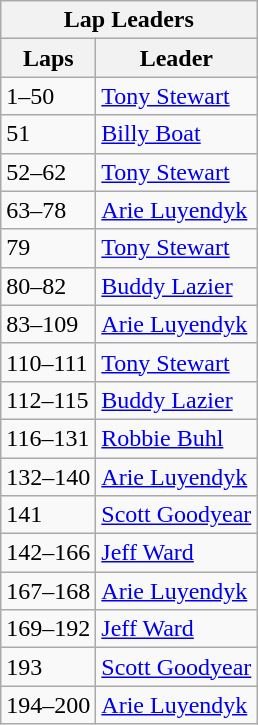<table class="wikitable">
<tr>
<th colspan=2>Lap Leaders</th>
</tr>
<tr>
<th>Laps</th>
<th>Leader</th>
</tr>
<tr>
<td>1–50</td>
<td><a href='#'>Tony Stewart</a></td>
</tr>
<tr>
<td>51</td>
<td><a href='#'>Billy Boat</a></td>
</tr>
<tr>
<td>52–62</td>
<td><a href='#'>Tony Stewart</a></td>
</tr>
<tr>
<td>63–78</td>
<td><a href='#'>Arie Luyendyk</a></td>
</tr>
<tr>
<td>79</td>
<td><a href='#'>Tony Stewart</a></td>
</tr>
<tr>
<td>80–82</td>
<td><a href='#'>Buddy Lazier</a></td>
</tr>
<tr>
<td>83–109</td>
<td><a href='#'>Arie Luyendyk</a></td>
</tr>
<tr>
<td>110–111</td>
<td><a href='#'>Tony Stewart</a></td>
</tr>
<tr>
<td>112–115</td>
<td><a href='#'>Buddy Lazier</a></td>
</tr>
<tr>
<td>116–131</td>
<td><a href='#'>Robbie Buhl</a></td>
</tr>
<tr>
<td>132–140</td>
<td><a href='#'>Arie Luyendyk</a></td>
</tr>
<tr>
<td>141</td>
<td><a href='#'>Scott Goodyear</a></td>
</tr>
<tr>
<td>142–166</td>
<td><a href='#'>Jeff Ward</a></td>
</tr>
<tr>
<td>167–168</td>
<td><a href='#'>Arie Luyendyk</a></td>
</tr>
<tr>
<td>169–192</td>
<td><a href='#'>Jeff Ward</a></td>
</tr>
<tr>
<td>193</td>
<td><a href='#'>Scott Goodyear</a></td>
</tr>
<tr>
<td>194–200</td>
<td><a href='#'>Arie Luyendyk</a></td>
</tr>
</table>
